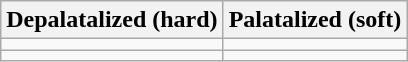<table class="wikitable">
<tr>
<th>Depalatalized (hard)</th>
<th>Palatalized (soft)</th>
</tr>
<tr>
<td></td>
<td></td>
</tr>
<tr>
<td></td>
<td></td>
</tr>
</table>
